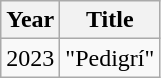<table class="wikitable">
<tr>
<th>Year</th>
<th>Title</th>
</tr>
<tr>
<td>2023</td>
<td>"Pedigrí"</td>
</tr>
</table>
